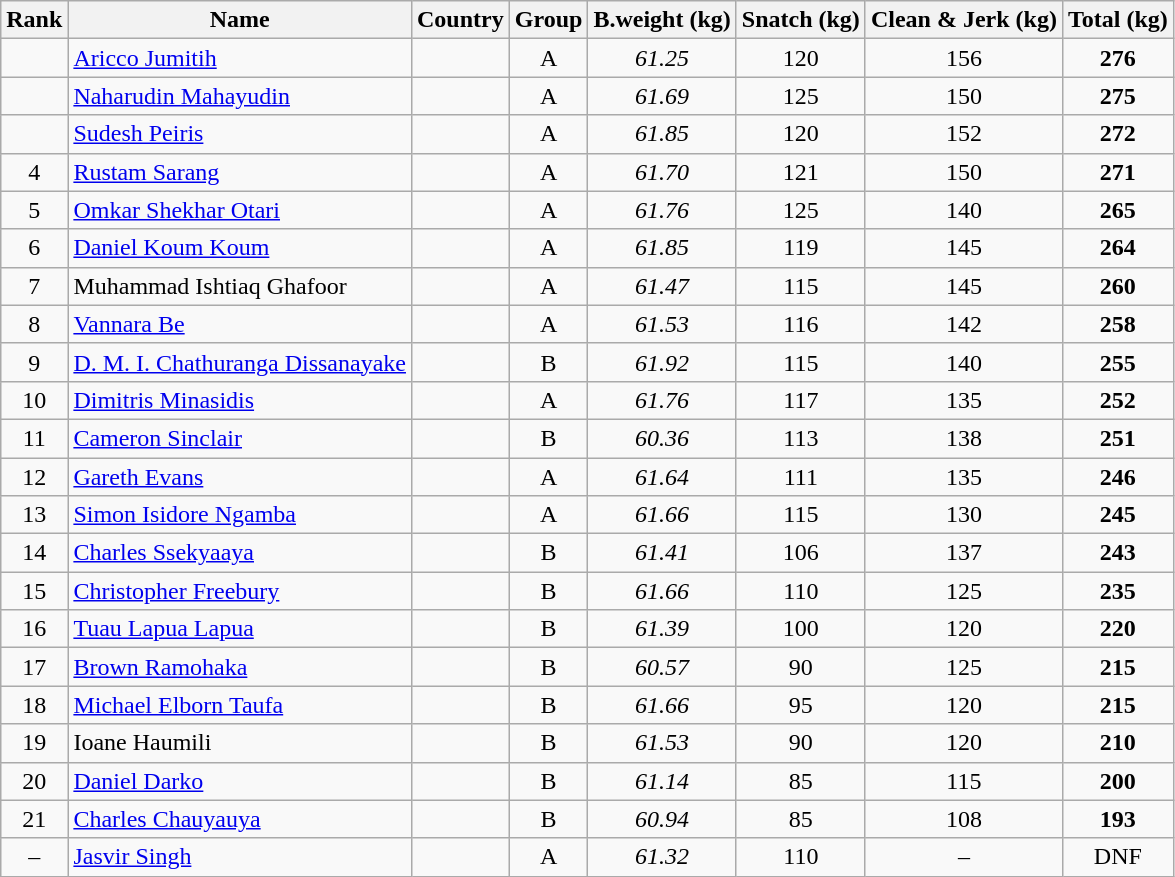<table class="wikitable sortable" style="text-align:center;">
<tr>
<th>Rank</th>
<th>Name</th>
<th>Country</th>
<th>Group</th>
<th>B.weight (kg)</th>
<th>Snatch (kg)</th>
<th>Clean & Jerk (kg)</th>
<th>Total (kg)</th>
</tr>
<tr>
<td></td>
<td align=left><a href='#'>Aricco Jumitih</a></td>
<td align=left></td>
<td>A</td>
<td><em>61.25</em></td>
<td>120</td>
<td>156</td>
<td><strong>276</strong></td>
</tr>
<tr>
<td></td>
<td align=left><a href='#'>Naharudin Mahayudin</a></td>
<td align=left></td>
<td>A</td>
<td><em>61.69</em></td>
<td>125</td>
<td>150</td>
<td><strong>275</strong></td>
</tr>
<tr>
<td></td>
<td align=left><a href='#'>Sudesh Peiris</a></td>
<td align=left></td>
<td>A</td>
<td><em>61.85</em></td>
<td>120</td>
<td>152</td>
<td><strong>272</strong></td>
</tr>
<tr>
<td>4</td>
<td align=left><a href='#'>Rustam Sarang</a></td>
<td align=left></td>
<td>A</td>
<td><em>61.70</em></td>
<td>121</td>
<td>150</td>
<td><strong>271</strong></td>
</tr>
<tr>
<td>5</td>
<td align=left><a href='#'>Omkar Shekhar Otari</a></td>
<td align=left></td>
<td>A</td>
<td><em>61.76</em></td>
<td>125</td>
<td>140</td>
<td><strong>265</strong></td>
</tr>
<tr>
<td>6</td>
<td align=left><a href='#'>Daniel Koum Koum</a></td>
<td align=left></td>
<td>A</td>
<td><em>61.85</em></td>
<td>119</td>
<td>145</td>
<td><strong>264</strong></td>
</tr>
<tr>
<td>7</td>
<td align=left>Muhammad Ishtiaq Ghafoor</td>
<td align=left></td>
<td>A</td>
<td><em>61.47</em></td>
<td>115</td>
<td>145</td>
<td><strong>260</strong></td>
</tr>
<tr>
<td>8</td>
<td align=left><a href='#'>Vannara Be</a></td>
<td align=left></td>
<td>A</td>
<td><em>61.53</em></td>
<td>116</td>
<td>142</td>
<td><strong>258</strong></td>
</tr>
<tr>
<td>9</td>
<td align=left><a href='#'>D. M. I. Chathuranga Dissanayake</a></td>
<td align=left></td>
<td>B</td>
<td><em>61.92</em></td>
<td>115</td>
<td>140</td>
<td><strong>255</strong></td>
</tr>
<tr>
<td>10</td>
<td align=left><a href='#'>Dimitris Minasidis</a></td>
<td align=left></td>
<td>A</td>
<td><em>61.76</em></td>
<td>117</td>
<td>135</td>
<td><strong>252</strong></td>
</tr>
<tr>
<td>11</td>
<td align=left><a href='#'>Cameron Sinclair</a></td>
<td align=left></td>
<td>B</td>
<td><em>60.36</em></td>
<td>113</td>
<td>138</td>
<td><strong>251</strong></td>
</tr>
<tr>
<td>12</td>
<td align=left><a href='#'>Gareth Evans</a></td>
<td align=left></td>
<td>A</td>
<td><em>61.64</em></td>
<td>111</td>
<td>135</td>
<td><strong>246</strong></td>
</tr>
<tr>
<td>13</td>
<td align=left><a href='#'>Simon Isidore Ngamba</a></td>
<td align=left></td>
<td>A</td>
<td><em>61.66</em></td>
<td>115</td>
<td>130</td>
<td><strong>245</strong></td>
</tr>
<tr>
<td>14</td>
<td align=left><a href='#'>Charles Ssekyaaya</a></td>
<td align=left></td>
<td>B</td>
<td><em>61.41</em></td>
<td>106</td>
<td>137</td>
<td><strong>243</strong></td>
</tr>
<tr>
<td>15</td>
<td align=left><a href='#'>Christopher Freebury</a></td>
<td align=left></td>
<td>B</td>
<td><em>61.66</em></td>
<td>110</td>
<td>125</td>
<td><strong>235</strong></td>
</tr>
<tr>
<td>16</td>
<td align=left><a href='#'>Tuau Lapua Lapua</a></td>
<td align=left></td>
<td>B</td>
<td><em>61.39</em></td>
<td>100</td>
<td>120</td>
<td><strong>220</strong></td>
</tr>
<tr>
<td>17</td>
<td align=left><a href='#'>Brown Ramohaka</a></td>
<td align=left></td>
<td>B</td>
<td><em>60.57</em></td>
<td>90</td>
<td>125</td>
<td><strong>215</strong></td>
</tr>
<tr>
<td>18</td>
<td align=left><a href='#'>Michael Elborn Taufa</a></td>
<td align=left></td>
<td>B</td>
<td><em>61.66</em></td>
<td>95</td>
<td>120</td>
<td><strong>215</strong></td>
</tr>
<tr>
<td>19</td>
<td align=left>Ioane Haumili</td>
<td align=left></td>
<td>B</td>
<td><em>61.53</em></td>
<td>90</td>
<td>120</td>
<td><strong>210</strong></td>
</tr>
<tr>
<td>20</td>
<td align=left><a href='#'>Daniel Darko</a></td>
<td align=left></td>
<td>B</td>
<td><em>61.14</em></td>
<td>85</td>
<td>115</td>
<td><strong>200</strong></td>
</tr>
<tr>
<td>21</td>
<td align=left><a href='#'>Charles Chauyauya</a></td>
<td align=left></td>
<td>B</td>
<td><em>60.94</em></td>
<td>85</td>
<td>108</td>
<td><strong>193</strong></td>
</tr>
<tr>
<td>–</td>
<td align=left><a href='#'>Jasvir Singh</a></td>
<td align=left></td>
<td>A</td>
<td><em>61.32</em></td>
<td>110</td>
<td>–</td>
<td>DNF</td>
</tr>
</table>
